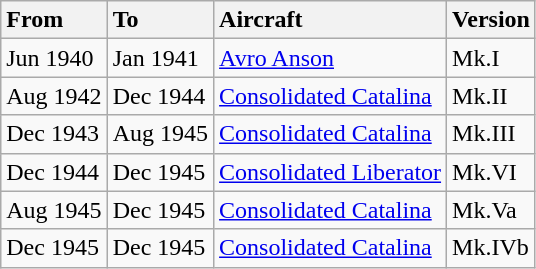<table class="wikitable">
<tr>
<th style="text-align: left;">From</th>
<th style="text-align: left;">To</th>
<th style="text-align: left;">Aircraft</th>
<th style="text-align: left;">Version</th>
</tr>
<tr>
<td>Jun 1940</td>
<td>Jan 1941</td>
<td><a href='#'>Avro Anson</a></td>
<td>Mk.I</td>
</tr>
<tr>
<td>Aug 1942</td>
<td>Dec 1944</td>
<td><a href='#'>Consolidated Catalina</a></td>
<td>Mk.II</td>
</tr>
<tr>
<td>Dec 1943</td>
<td>Aug 1945</td>
<td><a href='#'>Consolidated Catalina</a></td>
<td>Mk.III</td>
</tr>
<tr>
<td>Dec 1944</td>
<td>Dec 1945</td>
<td><a href='#'>Consolidated Liberator</a></td>
<td>Mk.VI</td>
</tr>
<tr>
<td>Aug 1945</td>
<td>Dec 1945</td>
<td><a href='#'>Consolidated Catalina</a></td>
<td>Mk.Va</td>
</tr>
<tr>
<td>Dec 1945</td>
<td>Dec 1945</td>
<td><a href='#'>Consolidated Catalina</a></td>
<td>Mk.IVb</td>
</tr>
</table>
